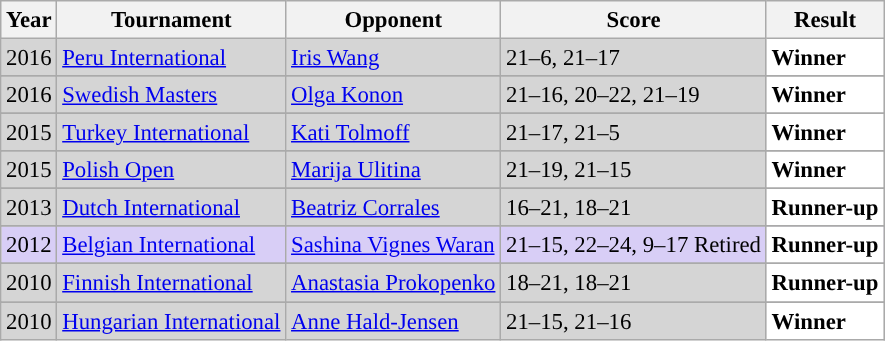<table class="sortable wikitable" style="font-size: 95%;">
<tr>
<th>Year</th>
<th>Tournament</th>
<th>Opponent</th>
<th>Score</th>
<th>Result</th>
</tr>
<tr style="background:#D5D5D5">
<td align="center">2016</td>
<td align="left"><a href='#'>Peru International</a></td>
<td align="left"><a href='#'>Iris Wang</a></td>
<td align="left">21–6, 21–17</td>
<td style="text-align:left; background:white"> <strong>Winner</strong></td>
</tr>
<tr>
</tr>
<tr style="background:#D5D5D5">
<td align="center">2016</td>
<td align="left"><a href='#'>Swedish Masters</a></td>
<td align="left"> <a href='#'>Olga Konon</a></td>
<td align="left">21–16, 20–22, 21–19</td>
<td style="text-align:left; background:white"> <strong>Winner</strong></td>
</tr>
<tr>
</tr>
<tr style="background:#D5D5D5">
<td align="center">2015</td>
<td align="left"><a href='#'>Turkey International</a></td>
<td align"left"> <a href='#'>Kati Tolmoff</a></td>
<td align"left">21–17, 21–5</td>
<td style="text-align:left; background:white"> <strong>Winner</strong></td>
</tr>
<tr>
</tr>
<tr style="background:#D5D5D5">
<td align="center">2015</td>
<td align="left"><a href='#'>Polish Open</a></td>
<td align="left"> <a href='#'>Marija Ulitina</a></td>
<td align="left">21–19, 21–15</td>
<td style="text-align:left; background:white"> <strong>Winner</strong></td>
</tr>
<tr>
</tr>
<tr style="background:#D5D5D5">
<td align="center">2013</td>
<td align="left"><a href='#'>Dutch International</a></td>
<td align="left"> <a href='#'>Beatriz Corrales</a></td>
<td align="left">16–21, 18–21</td>
<td style="text-align:left; background:white"> <strong>Runner-up</strong></td>
</tr>
<tr>
</tr>
<tr style="background:#D8CEF6">
<td align="center">2012</td>
<td align="left"><a href='#'>Belgian International</a></td>
<td align="left"> <a href='#'>Sashina Vignes Waran</a></td>
<td align="left">21–15, 22–24, 9–17 Retired</td>
<td style="text-align:left; background:white"> <strong>Runner-up</strong></td>
</tr>
<tr>
</tr>
<tr style="background:#D5D5D5">
<td align="center">2010</td>
<td align="left"><a href='#'>Finnish International</a></td>
<td align="left"> <a href='#'>Anastasia Prokopenko</a></td>
<td align="left">18–21, 18–21</td>
<td style="text-align:left; background:white"> <strong>Runner-up</strong></td>
</tr>
<tr>
</tr>
<tr style="background:#D5D5D5">
<td align="center">2010</td>
<td align="left"><a href='#'>Hungarian International</a></td>
<td align="left"> <a href='#'>Anne Hald-Jensen</a></td>
<td align="left">21–15, 21–16</td>
<td style="text-align:left; background:white"> <strong>Winner</strong></td>
</tr>
</table>
